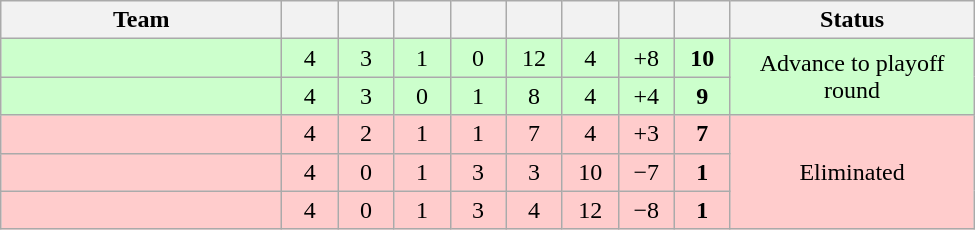<table class="wikitable" style="text-align: center;">
<tr>
<th width="180">Team</th>
<th width="30"></th>
<th width="30"></th>
<th width="30"></th>
<th width="30"></th>
<th width="30"></th>
<th width="30"></th>
<th width="30"></th>
<th width="30"></th>
<th width="155">Status</th>
</tr>
<tr bgcolor=#ccffcc>
<td align=left></td>
<td>4</td>
<td>3</td>
<td>1</td>
<td>0</td>
<td>12</td>
<td>4</td>
<td>+8</td>
<td><strong>10</strong></td>
<td rowspan=2>Advance to playoff round</td>
</tr>
<tr bgcolor=#ccffcc>
<td align=left></td>
<td>4</td>
<td>3</td>
<td>0</td>
<td>1</td>
<td>8</td>
<td>4</td>
<td>+4</td>
<td><strong>9</strong></td>
</tr>
<tr bgcolor=#FFCCCC>
<td align=left></td>
<td>4</td>
<td>2</td>
<td>1</td>
<td>1</td>
<td>7</td>
<td>4</td>
<td>+3</td>
<td><strong>7</strong></td>
<td rowspan=3>Eliminated</td>
</tr>
<tr bgcolor=#FFCCCC>
<td align=left></td>
<td>4</td>
<td>0</td>
<td>1</td>
<td>3</td>
<td>3</td>
<td>10</td>
<td>−7</td>
<td><strong>1</strong></td>
</tr>
<tr bgcolor=#FFCCCC>
<td align=left></td>
<td>4</td>
<td>0</td>
<td>1</td>
<td>3</td>
<td>4</td>
<td>12</td>
<td>−8</td>
<td><strong>1</strong></td>
</tr>
</table>
